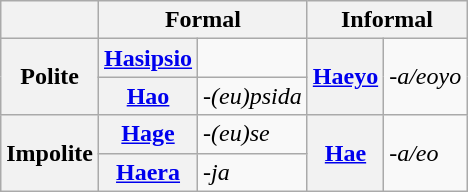<table class="wikitable">
<tr>
<th></th>
<th colspan="2">Formal</th>
<th colspan="2">Informal</th>
</tr>
<tr>
<th rowspan="2">Polite</th>
<th><a href='#'>Hasipsio</a></th>
<td></td>
<th rowspan="2"><a href='#'>Haeyo</a></th>
<td rowspan="2"> <em>-a/eoyo</em></td>
</tr>
<tr>
<th><a href='#'>Hao</a></th>
<td> <em>-(eu)psida</em></td>
</tr>
<tr>
<th rowspan="2">Impolite</th>
<th><a href='#'>Hage</a></th>
<td> <em>-(eu)se</em></td>
<th rowspan="2"><a href='#'>Hae</a></th>
<td rowspan="2"> <em>-a/eo</em></td>
</tr>
<tr>
<th><a href='#'>Haera</a></th>
<td> <em>-ja</em></td>
</tr>
</table>
